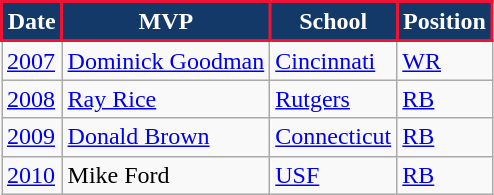<table class="wikitable">
<tr>
<th style="background:#133968; color:#FFFFFF; border: 2px solid #ED1335;">Date</th>
<th style="background:#133968; color:#FFFFFF; border: 2px solid #ED1335;">MVP</th>
<th style="background:#133968; color:#FFFFFF; border: 2px solid #ED1335;">School</th>
<th style="background:#133968; color:#FFFFFF; border: 2px solid #ED1335;">Position</th>
</tr>
<tr>
<td><a href='#'>2007</a></td>
<td><a href='#'>Dominick Goodman</a></td>
<td><a href='#'>Cincinnati</a></td>
<td><a href='#'>WR</a></td>
</tr>
<tr>
<td><a href='#'>2008</a></td>
<td><a href='#'>Ray Rice</a></td>
<td><a href='#'>Rutgers</a></td>
<td><a href='#'>RB</a></td>
</tr>
<tr>
<td><a href='#'>2009</a></td>
<td><a href='#'>Donald Brown</a></td>
<td><a href='#'>Connecticut</a></td>
<td><a href='#'>RB</a></td>
</tr>
<tr>
<td><a href='#'>2010</a></td>
<td>Mike Ford</td>
<td><a href='#'>USF</a></td>
<td><a href='#'>RB</a></td>
</tr>
</table>
